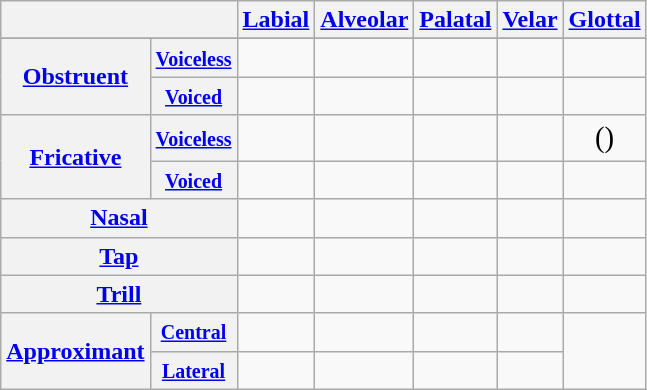<table class="wikitable">
<tr>
<th colspan="2"></th>
<th><a href='#'>Labial</a></th>
<th><a href='#'>Alveolar</a></th>
<th><a href='#'>Palatal</a></th>
<th><a href='#'>Velar</a></th>
<th><a href='#'>Glottal</a></th>
</tr>
<tr>
</tr>
<tr align="center">
<th rowspan="2"><a href='#'>Obstruent</a></th>
<th><small><a href='#'>Voiceless</a></small></th>
<td style="font-size:larger;"></td>
<td style="font-size:larger;"></td>
<td style="font-size:larger;"></td>
<td style="font-size:larger;"></td>
<td></td>
</tr>
<tr align="center">
<th><small><a href='#'>Voiced</a></small></th>
<td style="font-size:larger;"></td>
<td style="font-size:larger;"></td>
<td></td>
<td style="font-size:larger;"></td>
<td></td>
</tr>
<tr align="center">
<th rowspan="2"><a href='#'>Fricative</a></th>
<th><small><a href='#'>Voiceless</a></small></th>
<td style="font-size:larger;"></td>
<td style="font-size:larger;"></td>
<td style="font-size:larger;"></td>
<td></td>
<td style="font-size:larger;">()</td>
</tr>
<tr align="center">
<th><small><a href='#'>Voiced</a></small></th>
<td></td>
<td style="font-size:larger;"></td>
<td style="font-size:larger;"></td>
<td></td>
<td></td>
</tr>
<tr align="center">
<th colspan="2"><a href='#'>Nasal</a></th>
<td style="font-size:larger;"></td>
<td style="font-size:larger;"></td>
<td style="font-size:larger;"></td>
<td></td>
<td></td>
</tr>
<tr align="center">
<th colspan="2"><a href='#'>Tap</a></th>
<td></td>
<td style="font-size:larger;"></td>
<td></td>
<td></td>
<td></td>
</tr>
<tr align="center">
<th colspan="2"><a href='#'>Trill</a></th>
<td></td>
<td style="font-size:larger;"></td>
<td></td>
<td></td>
<td></td>
</tr>
<tr align="center">
<th rowspan="2"><a href='#'>Approximant</a></th>
<th><small><a href='#'>Central</a></small></th>
<td></td>
<td></td>
<td style="font-size:larger;"></td>
<td></td>
<td rowspan="2"></td>
</tr>
<tr align="center">
<th><small><a href='#'>Lateral</a></small></th>
<td></td>
<td style="font-size:larger;"></td>
<td style="font-size:larger;"></td>
<td></td>
</tr>
</table>
